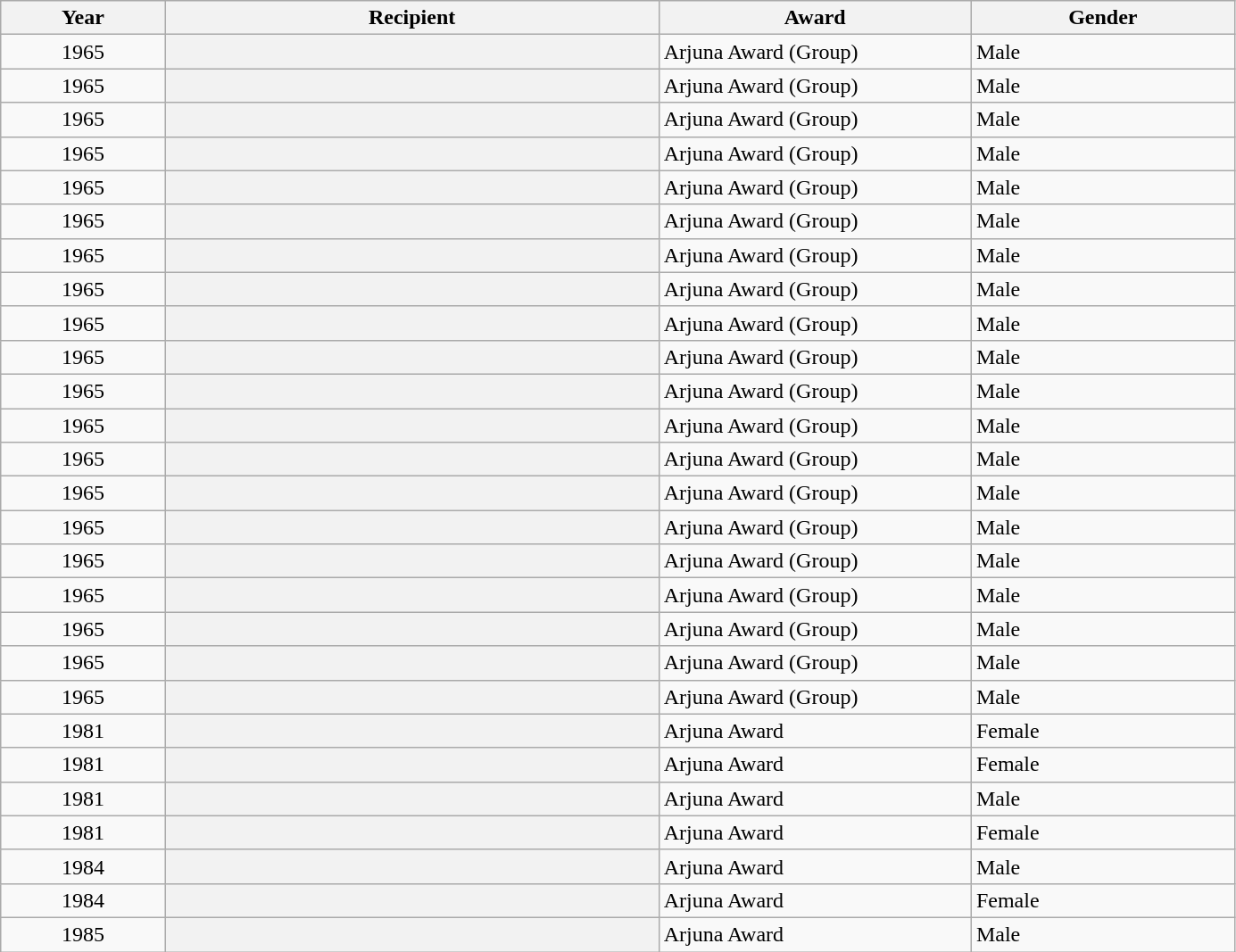<table class="wikitable plainrowheaders sortable" style="width:73%">
<tr>
<th scope="col" style="width:10%">Year</th>
<th scope="col" style="width:30%">Recipient</th>
<th scope="col" style="width:19%">Award</th>
<th scope="col" style="width:16%">Gender</th>
</tr>
<tr>
<td style="text-align:center;">1965</td>
<th scope="row"></th>
<td>Arjuna Award (Group)</td>
<td>Male</td>
</tr>
<tr>
<td style="text-align:center;">1965</td>
<th scope="row"></th>
<td>Arjuna Award (Group)</td>
<td>Male</td>
</tr>
<tr>
<td style="text-align:center;">1965</td>
<th scope="row"></th>
<td>Arjuna Award (Group)</td>
<td>Male</td>
</tr>
<tr>
<td style="text-align:center;">1965</td>
<th scope="row"></th>
<td>Arjuna Award (Group)</td>
<td>Male</td>
</tr>
<tr>
<td style="text-align:center;">1965</td>
<th scope="row"></th>
<td>Arjuna Award (Group)</td>
<td>Male</td>
</tr>
<tr>
<td style="text-align:center;">1965</td>
<th scope="row"></th>
<td>Arjuna Award (Group)</td>
<td>Male</td>
</tr>
<tr>
<td style="text-align:center;">1965</td>
<th scope="row"></th>
<td>Arjuna Award (Group)</td>
<td>Male</td>
</tr>
<tr>
<td style="text-align:center;">1965</td>
<th scope="row"></th>
<td>Arjuna Award (Group)</td>
<td>Male</td>
</tr>
<tr>
<td style="text-align:center;">1965</td>
<th scope="row"></th>
<td>Arjuna Award (Group)</td>
<td>Male</td>
</tr>
<tr>
<td style="text-align:center;">1965</td>
<th scope="row"></th>
<td>Arjuna Award (Group)</td>
<td>Male</td>
</tr>
<tr>
<td style="text-align:center;">1965</td>
<th scope="row"></th>
<td>Arjuna Award (Group)</td>
<td>Male</td>
</tr>
<tr>
<td style="text-align:center;">1965</td>
<th scope="row"></th>
<td>Arjuna Award (Group)</td>
<td>Male</td>
</tr>
<tr>
<td style="text-align:center;">1965</td>
<th scope="row"></th>
<td>Arjuna Award (Group)</td>
<td>Male</td>
</tr>
<tr>
<td style="text-align:center;">1965</td>
<th scope="row"></th>
<td>Arjuna Award (Group)</td>
<td>Male</td>
</tr>
<tr>
<td style="text-align:center;">1965</td>
<th scope="row"></th>
<td>Arjuna Award (Group)</td>
<td>Male</td>
</tr>
<tr>
<td style="text-align:center;">1965</td>
<th scope="row"></th>
<td>Arjuna Award (Group)</td>
<td>Male</td>
</tr>
<tr>
<td style="text-align:center;">1965</td>
<th scope="row"></th>
<td>Arjuna Award (Group)</td>
<td>Male</td>
</tr>
<tr>
<td style="text-align:center;">1965</td>
<th scope="row"></th>
<td>Arjuna Award (Group)</td>
<td>Male</td>
</tr>
<tr>
<td style="text-align:center;">1965</td>
<th scope="row"></th>
<td>Arjuna Award (Group)</td>
<td>Male</td>
</tr>
<tr>
<td style="text-align:center;">1965</td>
<th scope="row"></th>
<td>Arjuna Award (Group)</td>
<td>Male</td>
</tr>
<tr>
<td style="text-align:center;">1981</td>
<th scope="row"></th>
<td>Arjuna Award</td>
<td>Female</td>
</tr>
<tr>
<td style="text-align:center;">1981</td>
<th scope="row"></th>
<td>Arjuna Award</td>
<td>Female</td>
</tr>
<tr>
<td style="text-align:center;">1981</td>
<th scope="row"></th>
<td>Arjuna Award</td>
<td>Male</td>
</tr>
<tr>
<td style="text-align:center;">1981</td>
<th scope="row"></th>
<td>Arjuna Award</td>
<td>Female</td>
</tr>
<tr>
<td style="text-align:center;">1984</td>
<th scope="row"></th>
<td>Arjuna Award</td>
<td>Male</td>
</tr>
<tr>
<td style="text-align:center;">1984</td>
<th scope="row"></th>
<td>Arjuna Award</td>
<td>Female</td>
</tr>
<tr>
<td style="text-align:center;">1985</td>
<th scope="row"></th>
<td>Arjuna Award</td>
<td>Male</td>
</tr>
</table>
